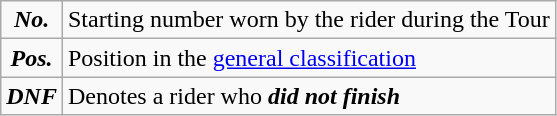<table class="wikitable">
<tr>
<td align=center><strong><em>No.</em></strong></td>
<td>Starting number worn by the rider during the Tour</td>
</tr>
<tr>
<td align=center><strong><em>Pos.</em></strong></td>
<td>Position in the <a href='#'>general classification</a></td>
</tr>
<tr>
<td align=center><strong><em>DNF</em></strong></td>
<td>Denotes a rider who <strong><em>did not finish</em></strong></td>
</tr>
</table>
